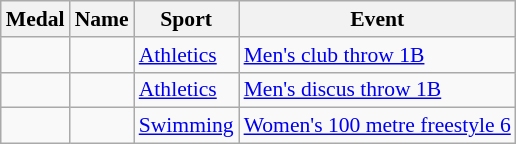<table class="wikitable sortable" style="font-size:90%">
<tr>
<th>Medal</th>
<th>Name</th>
<th>Sport</th>
<th>Event</th>
</tr>
<tr>
<td></td>
<td></td>
<td><a href='#'>Athletics</a></td>
<td><a href='#'>Men's club throw 1B</a></td>
</tr>
<tr>
<td></td>
<td></td>
<td><a href='#'>Athletics</a></td>
<td><a href='#'>Men's discus throw 1B</a></td>
</tr>
<tr>
<td></td>
<td></td>
<td><a href='#'>Swimming</a></td>
<td><a href='#'>Women's 100 metre freestyle 6</a></td>
</tr>
</table>
